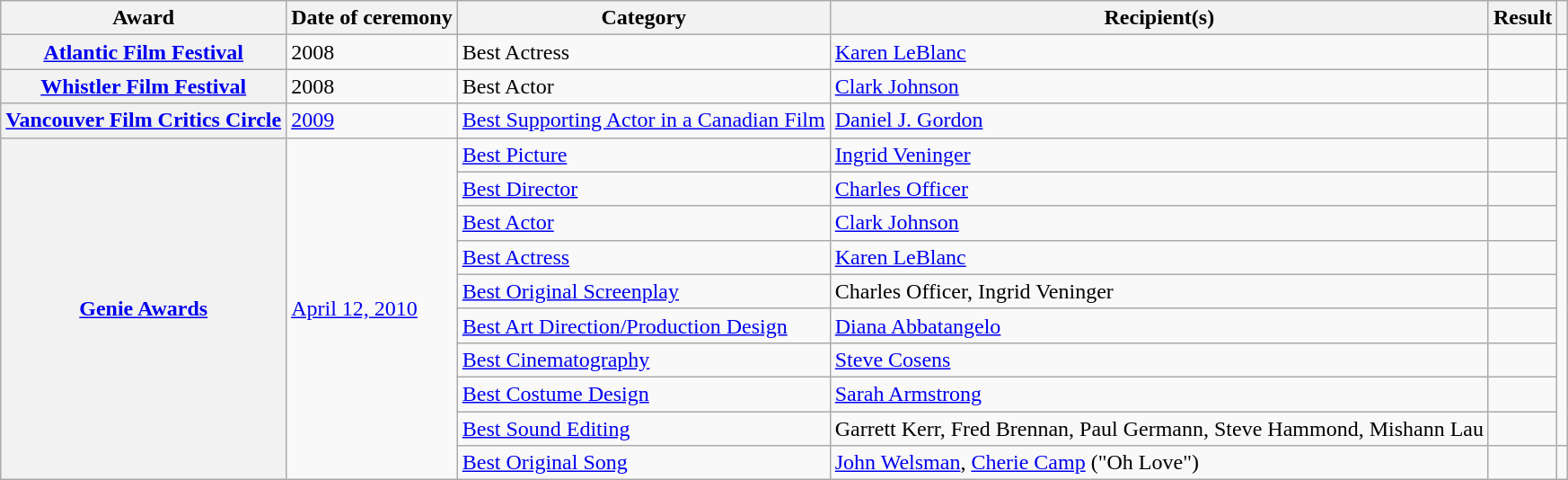<table class="wikitable plainrowheaders sortable">
<tr>
<th scope="col">Award</th>
<th scope="col">Date of ceremony</th>
<th scope="col">Category</th>
<th scope="col">Recipient(s)</th>
<th scope="col">Result</th>
<th scope="col" class="unsortable"></th>
</tr>
<tr>
<th scope="row"><a href='#'>Atlantic Film Festival</a></th>
<td>2008</td>
<td>Best Actress</td>
<td><a href='#'>Karen LeBlanc</a></td>
<td></td>
<td align=center></td>
</tr>
<tr>
<th scope="row"><a href='#'>Whistler Film Festival</a></th>
<td>2008</td>
<td>Best Actor</td>
<td><a href='#'>Clark Johnson</a></td>
<td></td>
<td align=center></td>
</tr>
<tr>
<th scope="row"><a href='#'>Vancouver Film Critics Circle</a></th>
<td><a href='#'>2009</a></td>
<td><a href='#'>Best Supporting Actor in a Canadian Film</a></td>
<td><a href='#'>Daniel J. Gordon</a></td>
<td></td>
<td align=center></td>
</tr>
<tr>
<th scope="row" rowspan=10><a href='#'>Genie Awards</a></th>
<td rowspan=10><a href='#'>April 12, 2010</a></td>
<td><a href='#'>Best Picture</a></td>
<td><a href='#'>Ingrid Veninger</a></td>
<td></td>
<td rowspan=9 align=center></td>
</tr>
<tr>
<td><a href='#'>Best Director</a></td>
<td><a href='#'>Charles Officer</a></td>
<td></td>
</tr>
<tr>
<td><a href='#'>Best Actor</a></td>
<td><a href='#'>Clark Johnson</a></td>
<td></td>
</tr>
<tr>
<td><a href='#'>Best Actress</a></td>
<td><a href='#'>Karen LeBlanc</a></td>
<td></td>
</tr>
<tr>
<td><a href='#'>Best Original Screenplay</a></td>
<td>Charles Officer, Ingrid Veninger</td>
<td></td>
</tr>
<tr>
<td><a href='#'>Best Art Direction/Production Design</a></td>
<td><a href='#'>Diana Abbatangelo</a></td>
<td></td>
</tr>
<tr>
<td><a href='#'>Best Cinematography</a></td>
<td><a href='#'>Steve Cosens</a></td>
<td></td>
</tr>
<tr>
<td><a href='#'>Best Costume Design</a></td>
<td><a href='#'>Sarah Armstrong</a></td>
<td></td>
</tr>
<tr>
<td><a href='#'>Best Sound Editing</a></td>
<td>Garrett Kerr, Fred Brennan, Paul Germann, Steve Hammond, Mishann Lau</td>
<td></td>
</tr>
<tr>
<td><a href='#'>Best Original Song</a></td>
<td><a href='#'>John Welsman</a>, <a href='#'>Cherie Camp</a> ("Oh Love")</td>
<td></td>
<td align=center></td>
</tr>
</table>
